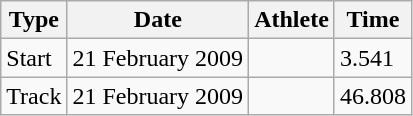<table class="wikitable" style="text-align:left">
<tr>
<th>Type</th>
<th>Date</th>
<th>Athlete</th>
<th>Time</th>
</tr>
<tr>
<td>Start</td>
<td>21 February 2009</td>
<td></td>
<td>3.541</td>
</tr>
<tr>
<td>Track</td>
<td>21 February 2009</td>
<td></td>
<td>46.808</td>
</tr>
</table>
